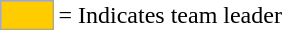<table>
<tr>
<td style="background-color:#FFCC00; border:1px solid #aaaaaa; width:2em;"></td>
<td>= Indicates team leader</td>
</tr>
</table>
